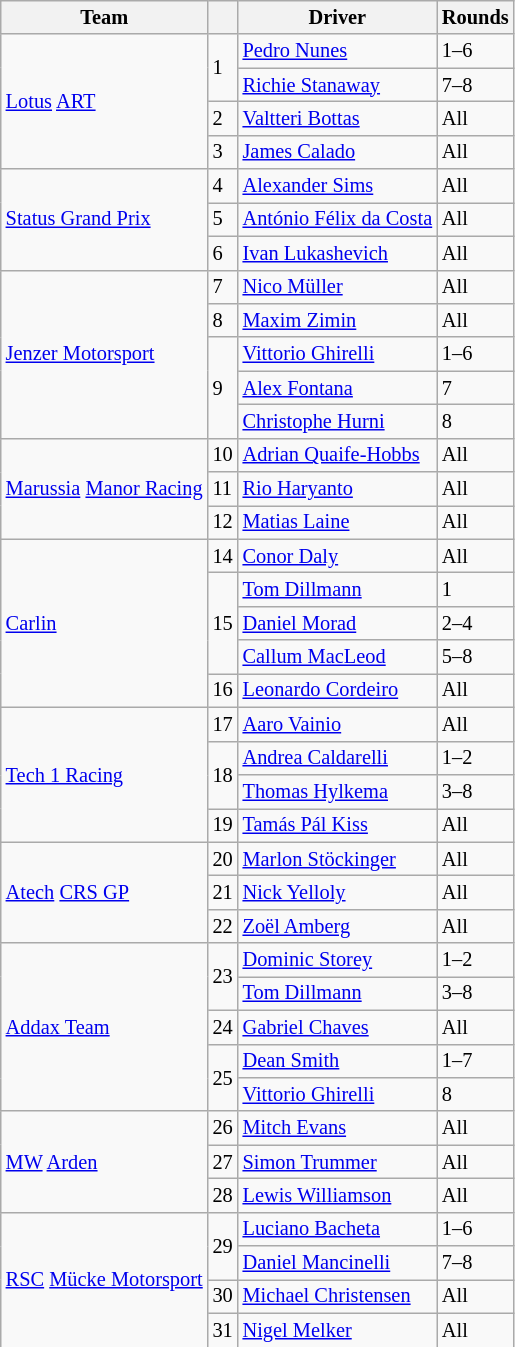<table class="wikitable" style="font-size: 85%">
<tr>
<th>Team</th>
<th></th>
<th>Driver</th>
<th>Rounds</th>
</tr>
<tr>
<td rowspan=4> <a href='#'>Lotus</a> <a href='#'>ART</a></td>
<td rowspan=2>1</td>
<td> <a href='#'>Pedro Nunes</a></td>
<td>1–6</td>
</tr>
<tr>
<td> <a href='#'>Richie Stanaway</a></td>
<td>7–8</td>
</tr>
<tr>
<td>2</td>
<td> <a href='#'>Valtteri Bottas</a></td>
<td>All</td>
</tr>
<tr>
<td>3</td>
<td> <a href='#'>James Calado</a></td>
<td>All</td>
</tr>
<tr>
<td rowspan=3> <a href='#'>Status Grand Prix</a></td>
<td>4</td>
<td> <a href='#'>Alexander Sims</a></td>
<td>All</td>
</tr>
<tr>
<td>5</td>
<td> <a href='#'>António Félix da Costa</a></td>
<td>All</td>
</tr>
<tr>
<td>6</td>
<td> <a href='#'>Ivan Lukashevich</a></td>
<td>All</td>
</tr>
<tr>
<td rowspan=5> <a href='#'>Jenzer Motorsport</a></td>
<td>7</td>
<td> <a href='#'>Nico Müller</a></td>
<td>All</td>
</tr>
<tr>
<td>8</td>
<td> <a href='#'>Maxim Zimin</a></td>
<td>All</td>
</tr>
<tr>
<td rowspan=3>9</td>
<td> <a href='#'>Vittorio Ghirelli</a></td>
<td>1–6</td>
</tr>
<tr>
<td> <a href='#'>Alex Fontana</a></td>
<td>7</td>
</tr>
<tr>
<td> <a href='#'>Christophe Hurni</a></td>
<td>8</td>
</tr>
<tr>
<td rowspan=3> <a href='#'>Marussia</a> <a href='#'>Manor Racing</a></td>
<td>10</td>
<td> <a href='#'>Adrian Quaife-Hobbs</a></td>
<td>All</td>
</tr>
<tr>
<td>11</td>
<td> <a href='#'>Rio Haryanto</a></td>
<td>All</td>
</tr>
<tr>
<td>12</td>
<td> <a href='#'>Matias Laine</a></td>
<td>All</td>
</tr>
<tr>
<td rowspan=5> <a href='#'>Carlin</a></td>
<td>14</td>
<td> <a href='#'>Conor Daly</a></td>
<td>All</td>
</tr>
<tr>
<td rowspan=3>15</td>
<td> <a href='#'>Tom Dillmann</a></td>
<td>1</td>
</tr>
<tr>
<td> <a href='#'>Daniel Morad</a></td>
<td>2–4</td>
</tr>
<tr>
<td> <a href='#'>Callum MacLeod</a></td>
<td>5–8</td>
</tr>
<tr>
<td>16</td>
<td> <a href='#'>Leonardo Cordeiro</a></td>
<td>All</td>
</tr>
<tr>
<td rowspan=4> <a href='#'>Tech 1 Racing</a></td>
<td>17</td>
<td> <a href='#'>Aaro Vainio</a></td>
<td>All</td>
</tr>
<tr>
<td rowspan=2>18</td>
<td> <a href='#'>Andrea Caldarelli</a></td>
<td>1–2</td>
</tr>
<tr>
<td> <a href='#'>Thomas Hylkema</a></td>
<td>3–8</td>
</tr>
<tr>
<td>19</td>
<td> <a href='#'>Tamás Pál Kiss</a></td>
<td>All</td>
</tr>
<tr>
<td rowspan=3> <a href='#'>Atech</a> <a href='#'>CRS GP</a></td>
<td>20</td>
<td> <a href='#'>Marlon Stöckinger</a></td>
<td>All</td>
</tr>
<tr>
<td>21</td>
<td> <a href='#'>Nick Yelloly</a></td>
<td>All</td>
</tr>
<tr>
<td>22</td>
<td> <a href='#'>Zoël Amberg</a></td>
<td>All</td>
</tr>
<tr>
<td rowspan=5> <a href='#'>Addax Team</a></td>
<td rowspan=2>23</td>
<td> <a href='#'>Dominic Storey</a></td>
<td>1–2</td>
</tr>
<tr>
<td> <a href='#'>Tom Dillmann</a></td>
<td>3–8</td>
</tr>
<tr>
<td>24</td>
<td> <a href='#'>Gabriel Chaves</a></td>
<td>All</td>
</tr>
<tr>
<td rowspan=2>25</td>
<td> <a href='#'>Dean Smith</a></td>
<td>1–7</td>
</tr>
<tr>
<td> <a href='#'>Vittorio Ghirelli</a></td>
<td>8</td>
</tr>
<tr>
<td rowspan=3> <a href='#'>MW</a> <a href='#'>Arden</a></td>
<td>26</td>
<td> <a href='#'>Mitch Evans</a></td>
<td>All</td>
</tr>
<tr>
<td>27</td>
<td> <a href='#'>Simon Trummer</a></td>
<td>All</td>
</tr>
<tr>
<td>28</td>
<td> <a href='#'>Lewis Williamson</a></td>
<td>All</td>
</tr>
<tr>
<td rowspan=4> <a href='#'>RSC</a> <a href='#'>Mücke Motorsport</a></td>
<td rowspan=2>29</td>
<td> <a href='#'>Luciano Bacheta</a></td>
<td>1–6</td>
</tr>
<tr>
<td> <a href='#'>Daniel Mancinelli</a></td>
<td>7–8</td>
</tr>
<tr>
<td>30</td>
<td> <a href='#'>Michael Christensen</a></td>
<td>All</td>
</tr>
<tr>
<td>31</td>
<td> <a href='#'>Nigel Melker</a></td>
<td>All</td>
</tr>
</table>
